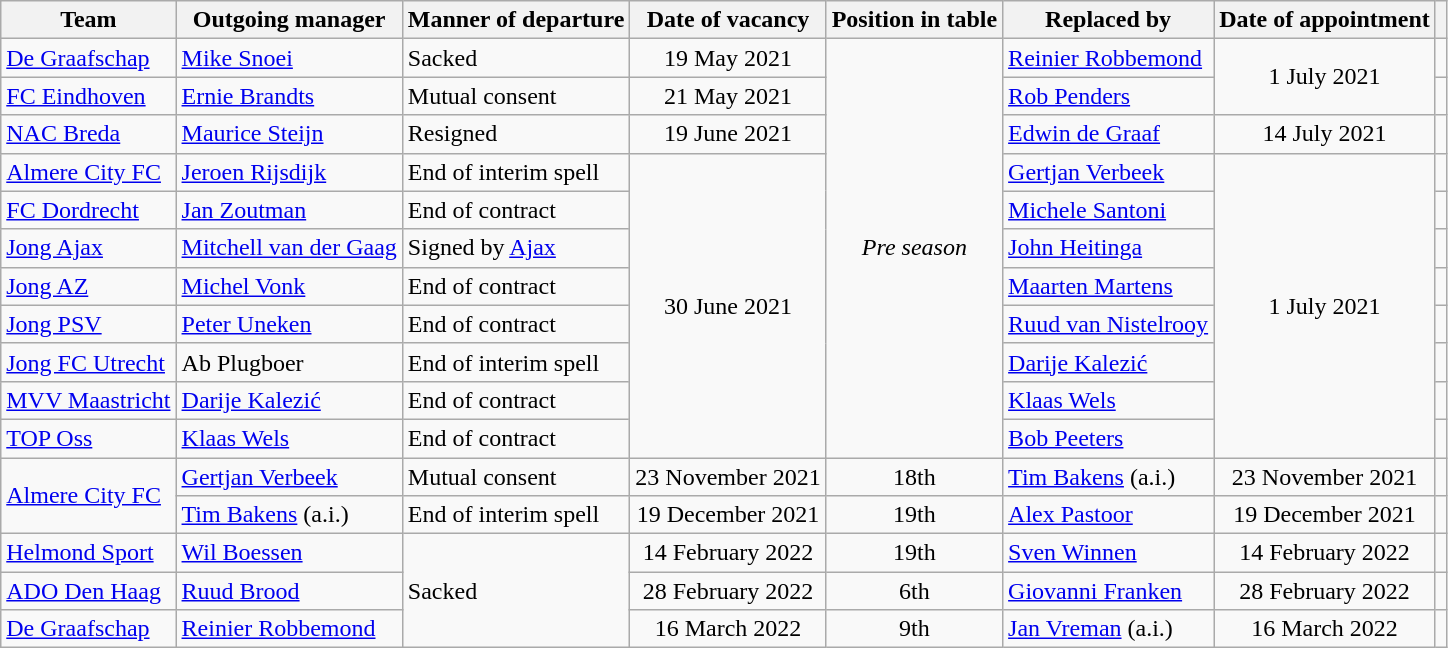<table class="wikitable" style="text-align:left">
<tr>
<th>Team</th>
<th>Outgoing manager</th>
<th>Manner of departure</th>
<th>Date of vacancy</th>
<th>Position in table</th>
<th>Replaced by</th>
<th>Date of appointment</th>
<th></th>
</tr>
<tr>
<td><a href='#'>De Graafschap</a></td>
<td> <a href='#'>Mike Snoei</a></td>
<td>Sacked</td>
<td align=center>19 May 2021</td>
<td align=center rowspan="11"><em>Pre season</em></td>
<td> <a href='#'>Reinier Robbemond</a></td>
<td align=center rowspan="2">1 July 2021</td>
<td></td>
</tr>
<tr>
<td><a href='#'>FC Eindhoven</a></td>
<td> <a href='#'>Ernie Brandts</a></td>
<td>Mutual consent</td>
<td align=center>21 May 2021</td>
<td> <a href='#'>Rob Penders</a></td>
<td></td>
</tr>
<tr>
<td><a href='#'>NAC Breda</a></td>
<td> <a href='#'>Maurice Steijn</a></td>
<td>Resigned</td>
<td align=center>19 June 2021</td>
<td> <a href='#'>Edwin de Graaf</a></td>
<td align=center>14 July 2021</td>
<td></td>
</tr>
<tr>
<td><a href='#'>Almere City FC</a></td>
<td> <a href='#'>Jeroen Rijsdijk</a></td>
<td>End of interim spell</td>
<td align=center rowspan="8">30 June 2021</td>
<td> <a href='#'>Gertjan Verbeek</a></td>
<td align=center rowspan="8">1 July 2021</td>
<td></td>
</tr>
<tr>
<td><a href='#'>FC Dordrecht</a></td>
<td> <a href='#'>Jan Zoutman</a></td>
<td>End of contract</td>
<td> <a href='#'>Michele Santoni</a></td>
<td></td>
</tr>
<tr>
<td><a href='#'>Jong Ajax</a></td>
<td> <a href='#'>Mitchell van der Gaag</a></td>
<td>Signed by <a href='#'>Ajax</a></td>
<td> <a href='#'>John Heitinga</a></td>
<td></td>
</tr>
<tr>
<td><a href='#'>Jong AZ</a></td>
<td> <a href='#'>Michel Vonk</a></td>
<td>End of contract</td>
<td> <a href='#'>Maarten Martens</a></td>
<td></td>
</tr>
<tr>
<td><a href='#'>Jong PSV</a></td>
<td> <a href='#'>Peter Uneken</a></td>
<td>End of contract</td>
<td> <a href='#'>Ruud van Nistelrooy</a></td>
<td></td>
</tr>
<tr>
<td><a href='#'>Jong FC Utrecht</a></td>
<td> Ab Plugboer</td>
<td>End of interim spell</td>
<td> <a href='#'>Darije Kalezić</a></td>
<td></td>
</tr>
<tr>
<td><a href='#'>MVV Maastricht</a></td>
<td> <a href='#'>Darije Kalezić</a></td>
<td>End of contract</td>
<td> <a href='#'>Klaas Wels</a></td>
<td></td>
</tr>
<tr>
<td><a href='#'>TOP Oss</a></td>
<td> <a href='#'>Klaas Wels</a></td>
<td>End of contract</td>
<td> <a href='#'>Bob Peeters</a></td>
<td></td>
</tr>
<tr>
<td rowspan="2"><a href='#'>Almere City FC</a></td>
<td> <a href='#'>Gertjan Verbeek</a></td>
<td>Mutual consent</td>
<td align=center>23 November 2021</td>
<td align=center>18th</td>
<td> <a href='#'>Tim Bakens</a> (a.i.)</td>
<td align=center>23 November 2021</td>
<td></td>
</tr>
<tr>
<td> <a href='#'>Tim Bakens</a> (a.i.)</td>
<td>End of interim spell</td>
<td align=center>19 December 2021</td>
<td align=center>19th</td>
<td> <a href='#'>Alex Pastoor</a></td>
<td align=center>19 December 2021</td>
<td></td>
</tr>
<tr>
<td><a href='#'>Helmond Sport</a></td>
<td> <a href='#'>Wil Boessen</a></td>
<td rowspan="3">Sacked</td>
<td align=center>14 February 2022</td>
<td align=center>19th</td>
<td> <a href='#'>Sven Winnen</a></td>
<td align=center>14 February 2022</td>
<td></td>
</tr>
<tr>
<td><a href='#'>ADO Den Haag</a></td>
<td> <a href='#'>Ruud Brood</a></td>
<td align=center>28 February 2022</td>
<td align=center>6th</td>
<td> <a href='#'>Giovanni Franken</a></td>
<td align=center>28 February 2022</td>
<td></td>
</tr>
<tr>
<td><a href='#'>De Graafschap</a></td>
<td> <a href='#'>Reinier Robbemond</a></td>
<td align=center>16 March 2022</td>
<td align=center>9th</td>
<td> <a href='#'>Jan Vreman</a> (a.i.)</td>
<td align=center>16 March 2022</td>
<td></td>
</tr>
</table>
